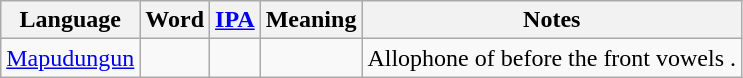<table class="wikitable">
<tr>
<th colspan="2">Language</th>
<th>Word</th>
<th><a href='#'>IPA</a></th>
<th>Meaning</th>
<th>Notes</th>
</tr>
<tr>
<td colspan="2"><a href='#'>Mapudungun</a></td>
<td></td>
<td></td>
<td></td>
<td>Allophone of  before the front vowels .</td>
</tr>
</table>
